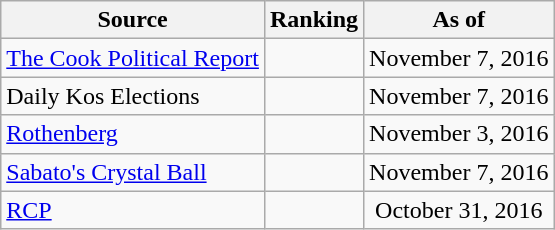<table class="wikitable" style="text-align:center">
<tr>
<th>Source</th>
<th>Ranking</th>
<th>As of</th>
</tr>
<tr>
<td align=left><a href='#'>The Cook Political Report</a></td>
<td></td>
<td>November 7, 2016</td>
</tr>
<tr>
<td align=left>Daily Kos Elections</td>
<td></td>
<td>November 7, 2016</td>
</tr>
<tr>
<td align=left><a href='#'>Rothenberg</a></td>
<td></td>
<td>November 3, 2016</td>
</tr>
<tr>
<td align=left><a href='#'>Sabato's Crystal Ball</a></td>
<td></td>
<td>November 7, 2016</td>
</tr>
<tr>
<td align="left"><a href='#'>RCP</a></td>
<td></td>
<td>October 31, 2016</td>
</tr>
</table>
